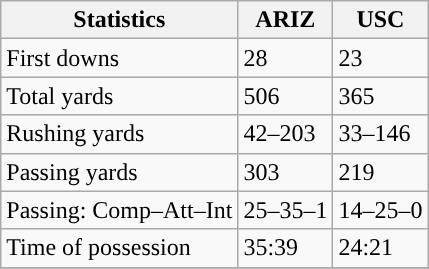<table class="wikitable" style="float: left;">
<tr>
<th>Statistics</th>
<th>ARIZ</th>
<th>USC</th>
</tr>
<tr>
<td>First downs</td>
<td>28</td>
<td>23</td>
</tr>
<tr>
<td>Total yards</td>
<td>506</td>
<td>365</td>
</tr>
<tr>
<td>Rushing yards</td>
<td>42–203</td>
<td>33–146</td>
</tr>
<tr>
<td>Passing yards</td>
<td>303</td>
<td>219</td>
</tr>
<tr>
<td>Passing: Comp–Att–Int</td>
<td>25–35–1</td>
<td>14–25–0</td>
</tr>
<tr>
<td>Time of possession</td>
<td>35:39</td>
<td>24:21</td>
</tr>
<tr>
</tr>
</table>
